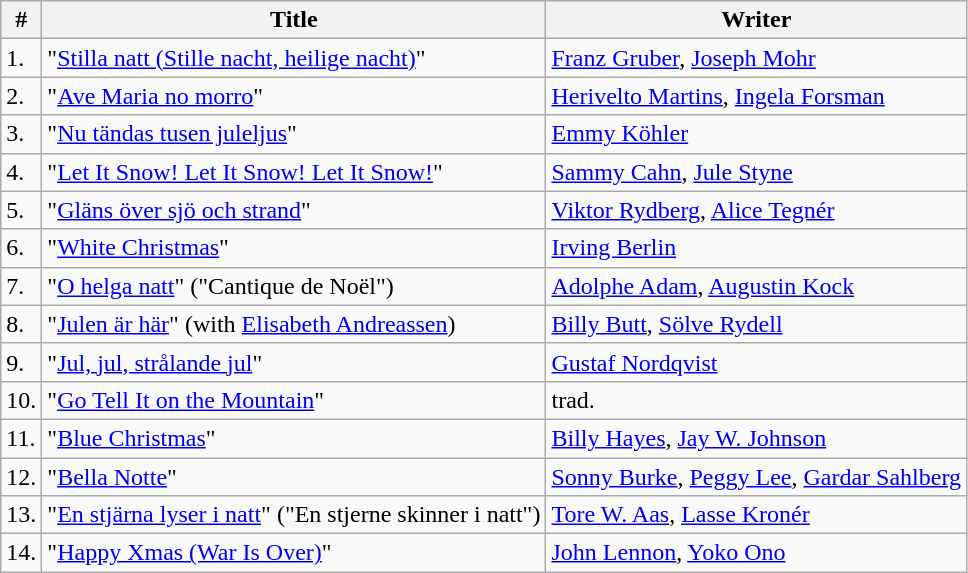<table class="wikitable">
<tr>
<th>#</th>
<th>Title</th>
<th>Writer</th>
</tr>
<tr>
<td>1.</td>
<td>"<a href='#'>Stilla natt (Stille nacht, heilige nacht)</a>"</td>
<td><a href='#'>Franz Gruber</a>, <a href='#'>Joseph Mohr</a></td>
</tr>
<tr>
<td>2.</td>
<td>"<a href='#'>Ave Maria no morro</a>"</td>
<td><a href='#'>Herivelto Martins</a>, <a href='#'>Ingela Forsman</a></td>
</tr>
<tr>
<td>3.</td>
<td>"<a href='#'>Nu tändas tusen juleljus</a>"</td>
<td><a href='#'>Emmy Köhler</a></td>
</tr>
<tr>
<td>4.</td>
<td>"<a href='#'>Let It Snow! Let It Snow! Let It Snow!</a>"</td>
<td><a href='#'>Sammy Cahn</a>, <a href='#'>Jule Styne</a></td>
</tr>
<tr>
<td>5.</td>
<td>"<a href='#'>Gläns över sjö och strand</a>"</td>
<td><a href='#'>Viktor Rydberg</a>, <a href='#'>Alice Tegnér</a></td>
</tr>
<tr>
<td>6.</td>
<td>"<a href='#'>White Christmas</a>"</td>
<td><a href='#'>Irving Berlin</a></td>
</tr>
<tr>
<td>7.</td>
<td>"<a href='#'>O helga natt</a>" ("Cantique de Noël")</td>
<td><a href='#'>Adolphe Adam</a>, <a href='#'>Augustin Kock</a></td>
</tr>
<tr>
<td>8.</td>
<td>"<a href='#'>Julen är här</a>" (with <a href='#'>Elisabeth Andreassen</a>)</td>
<td><a href='#'>Billy Butt</a>, <a href='#'>Sölve Rydell</a></td>
</tr>
<tr>
<td>9.</td>
<td>"<a href='#'>Jul, jul, strålande jul</a>"</td>
<td><a href='#'>Gustaf Nordqvist</a></td>
</tr>
<tr>
<td>10.</td>
<td>"<a href='#'>Go Tell It on the Mountain</a>"</td>
<td>trad.</td>
</tr>
<tr>
<td>11.</td>
<td>"<a href='#'>Blue Christmas</a>"</td>
<td><a href='#'>Billy Hayes</a>, <a href='#'>Jay W. Johnson</a></td>
</tr>
<tr>
<td>12.</td>
<td>"<a href='#'>Bella Notte</a>"</td>
<td><a href='#'>Sonny Burke</a>, <a href='#'>Peggy Lee</a>, <a href='#'>Gardar Sahlberg</a></td>
</tr>
<tr>
<td>13.</td>
<td>"<a href='#'>En stjärna lyser i natt</a>" ("En stjerne skinner i natt")</td>
<td><a href='#'>Tore W. Aas</a>, <a href='#'>Lasse Kronér</a></td>
</tr>
<tr>
<td>14.</td>
<td>"<a href='#'>Happy Xmas (War Is Over)</a>"</td>
<td><a href='#'>John Lennon</a>, <a href='#'>Yoko Ono</a></td>
</tr>
</table>
